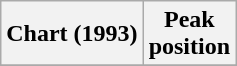<table class="wikitable sortable plainrowheaders" style="text-align:center">
<tr>
<th scope="col">Chart (1993)</th>
<th scope="col">Peak<br>position</th>
</tr>
<tr>
</tr>
</table>
